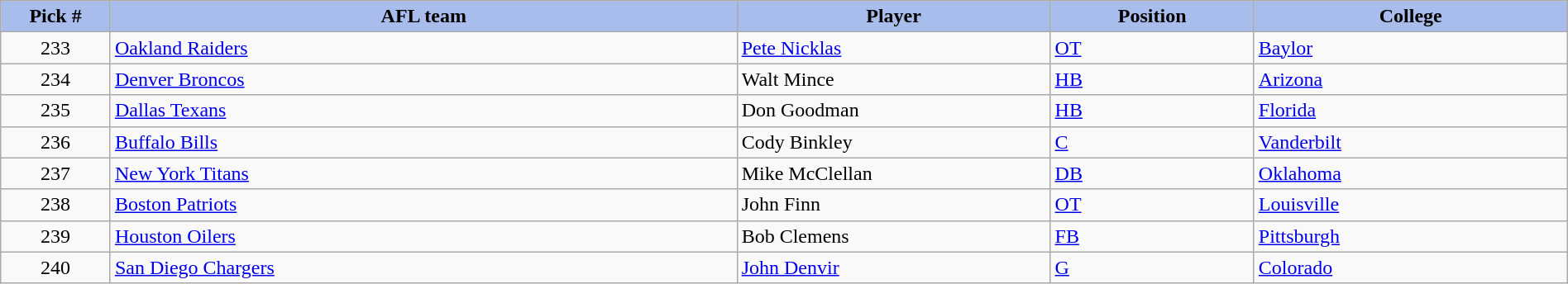<table class="wikitable sortable sortable" style="width: 100%">
<tr>
<th style="background:#A8BDEC;" width=7%>Pick #</th>
<th width=40% style="background:#A8BDEC;">AFL team</th>
<th width=20% style="background:#A8BDEC;">Player</th>
<th width=13% style="background:#A8BDEC;">Position</th>
<th style="background:#A8BDEC;">College</th>
</tr>
<tr>
<td align="center">233</td>
<td><a href='#'>Oakland Raiders</a></td>
<td><a href='#'>Pete Nicklas</a></td>
<td><a href='#'>OT</a></td>
<td><a href='#'>Baylor</a></td>
</tr>
<tr>
<td align="center">234</td>
<td><a href='#'>Denver Broncos</a></td>
<td>Walt Mince</td>
<td><a href='#'>HB</a></td>
<td><a href='#'>Arizona</a></td>
</tr>
<tr>
<td align="center">235</td>
<td><a href='#'>Dallas Texans</a></td>
<td>Don Goodman</td>
<td><a href='#'>HB</a></td>
<td><a href='#'>Florida</a></td>
</tr>
<tr>
<td align="center">236</td>
<td><a href='#'>Buffalo Bills</a></td>
<td>Cody Binkley</td>
<td><a href='#'>C</a></td>
<td><a href='#'>Vanderbilt</a></td>
</tr>
<tr>
<td align="center">237</td>
<td><a href='#'>New York Titans</a></td>
<td>Mike McClellan</td>
<td><a href='#'>DB</a></td>
<td><a href='#'>Oklahoma</a></td>
</tr>
<tr>
<td align="center">238</td>
<td><a href='#'>Boston Patriots</a></td>
<td>John Finn</td>
<td><a href='#'>OT</a></td>
<td><a href='#'>Louisville</a></td>
</tr>
<tr>
<td align="center">239</td>
<td><a href='#'>Houston Oilers</a></td>
<td>Bob Clemens</td>
<td><a href='#'>FB</a></td>
<td><a href='#'>Pittsburgh</a></td>
</tr>
<tr>
<td align="center">240</td>
<td><a href='#'>San Diego Chargers</a></td>
<td><a href='#'>John Denvir</a></td>
<td><a href='#'>G</a></td>
<td><a href='#'>Colorado</a></td>
</tr>
</table>
